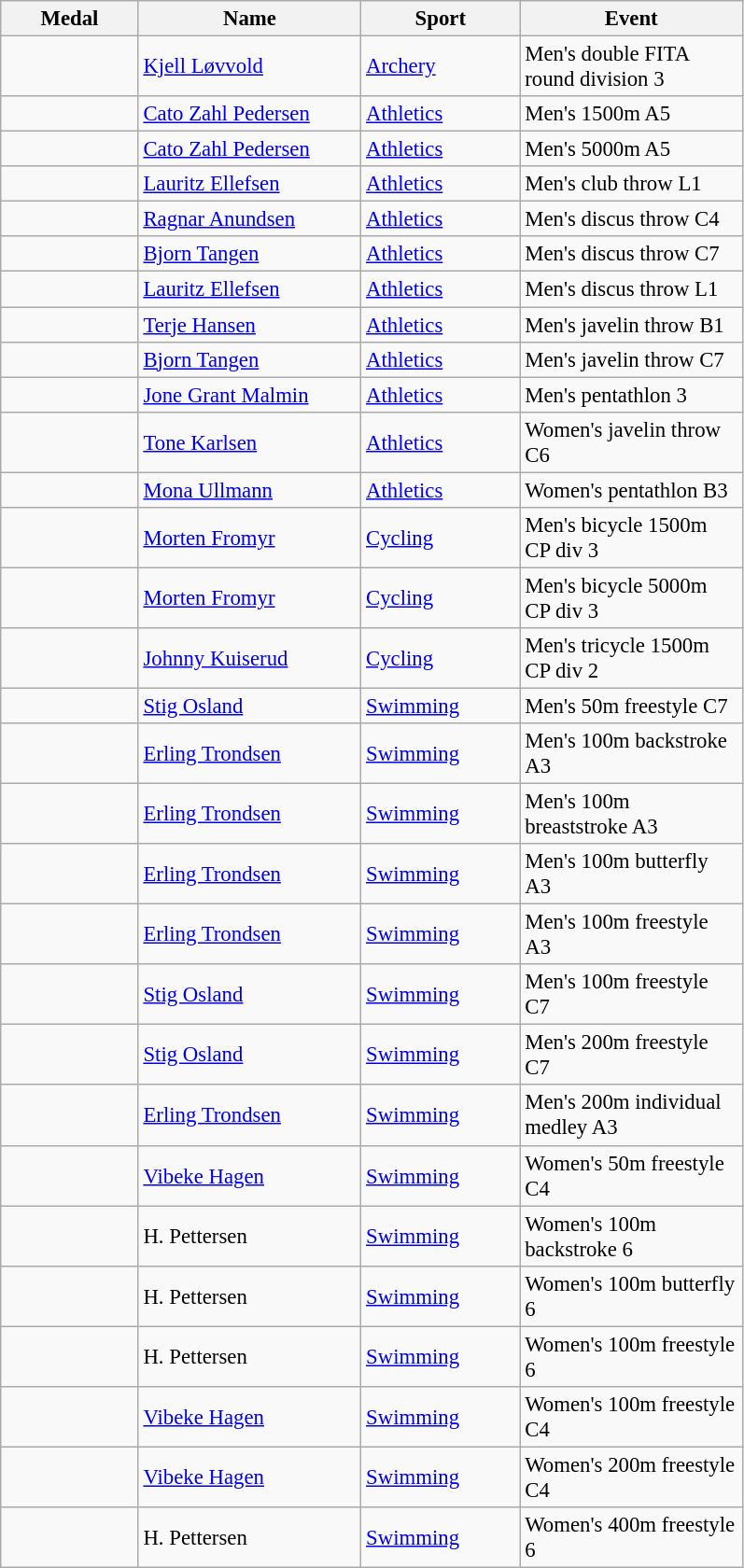<table class=wikitable style="font-size:95%">
<tr>
<th style="width:6em">Medal</th>
<th style="width:10em">Name</th>
<th style="width:7em">Sport</th>
<th style="width:10em">Event</th>
</tr>
<tr>
<td></td>
<td><a href='#'>Kjell Løvvold</a></td>
<td><a href='#'>Archery</a></td>
<td>Men's double FITA round division 3</td>
</tr>
<tr>
<td></td>
<td><a href='#'>Cato Zahl Pedersen</a></td>
<td><a href='#'>Athletics</a></td>
<td>Men's 1500m A5</td>
</tr>
<tr>
<td></td>
<td><a href='#'>Cato Zahl Pedersen</a></td>
<td><a href='#'>Athletics</a></td>
<td>Men's 5000m A5</td>
</tr>
<tr>
<td></td>
<td><a href='#'>Lauritz Ellefsen</a></td>
<td><a href='#'>Athletics</a></td>
<td>Men's club throw L1</td>
</tr>
<tr>
<td></td>
<td><a href='#'>Ragnar Anundsen</a></td>
<td><a href='#'>Athletics</a></td>
<td>Men's discus throw C4</td>
</tr>
<tr>
<td></td>
<td><a href='#'>Bjorn Tangen</a></td>
<td><a href='#'>Athletics</a></td>
<td>Men's discus throw C7</td>
</tr>
<tr>
<td></td>
<td><a href='#'>Lauritz Ellefsen</a></td>
<td><a href='#'>Athletics</a></td>
<td>Men's discus throw L1</td>
</tr>
<tr>
<td></td>
<td><a href='#'>Terje Hansen</a></td>
<td><a href='#'>Athletics</a></td>
<td>Men's javelin throw B1</td>
</tr>
<tr>
<td></td>
<td><a href='#'>Bjorn Tangen</a></td>
<td><a href='#'>Athletics</a></td>
<td>Men's javelin throw C7</td>
</tr>
<tr>
<td></td>
<td><a href='#'>Jone Grant Malmin</a></td>
<td><a href='#'>Athletics</a></td>
<td>Men's pentathlon 3</td>
</tr>
<tr>
<td></td>
<td><a href='#'>Tone Karlsen</a></td>
<td><a href='#'>Athletics</a></td>
<td>Women's javelin throw C6</td>
</tr>
<tr>
<td></td>
<td><a href='#'>Mona Ullmann</a></td>
<td><a href='#'>Athletics</a></td>
<td>Women's pentathlon B3</td>
</tr>
<tr>
<td></td>
<td><a href='#'>Morten Fromyr</a></td>
<td><a href='#'>Cycling</a></td>
<td>Men's bicycle 1500m CP div 3</td>
</tr>
<tr>
<td></td>
<td><a href='#'>Morten Fromyr</a></td>
<td><a href='#'>Cycling</a></td>
<td>Men's bicycle 5000m CP div 3</td>
</tr>
<tr>
<td></td>
<td><a href='#'>Johnny Kuiserud</a></td>
<td><a href='#'>Cycling</a></td>
<td>Men's tricycle 1500m CP div 2</td>
</tr>
<tr>
<td></td>
<td><a href='#'>Stig Osland</a></td>
<td><a href='#'>Swimming</a></td>
<td>Men's 50m freestyle C7</td>
</tr>
<tr>
<td></td>
<td><a href='#'>Erling Trondsen</a></td>
<td><a href='#'>Swimming</a></td>
<td>Men's 100m backstroke A3</td>
</tr>
<tr>
<td></td>
<td><a href='#'>Erling Trondsen</a></td>
<td><a href='#'>Swimming</a></td>
<td>Men's 100m breaststroke A3</td>
</tr>
<tr>
<td></td>
<td><a href='#'>Erling Trondsen</a></td>
<td><a href='#'>Swimming</a></td>
<td>Men's 100m butterfly A3</td>
</tr>
<tr>
<td></td>
<td><a href='#'>Erling Trondsen</a></td>
<td><a href='#'>Swimming</a></td>
<td>Men's 100m freestyle A3</td>
</tr>
<tr>
<td></td>
<td><a href='#'>Stig Osland</a></td>
<td><a href='#'>Swimming</a></td>
<td>Men's 100m freestyle C7</td>
</tr>
<tr>
<td></td>
<td><a href='#'>Stig Osland</a></td>
<td><a href='#'>Swimming</a></td>
<td>Men's 200m freestyle C7</td>
</tr>
<tr>
<td></td>
<td><a href='#'>Erling Trondsen</a></td>
<td><a href='#'>Swimming</a></td>
<td>Men's 200m individual medley A3</td>
</tr>
<tr>
<td></td>
<td><a href='#'>Vibeke Hagen</a></td>
<td><a href='#'>Swimming</a></td>
<td>Women's 50m freestyle C4</td>
</tr>
<tr>
<td></td>
<td>H. Pettersen</td>
<td><a href='#'>Swimming</a></td>
<td>Women's 100m backstroke 6</td>
</tr>
<tr>
<td></td>
<td>H. Pettersen</td>
<td><a href='#'>Swimming</a></td>
<td>Women's 100m butterfly 6</td>
</tr>
<tr>
<td></td>
<td>H. Pettersen</td>
<td><a href='#'>Swimming</a></td>
<td>Women's 100m freestyle 6</td>
</tr>
<tr>
<td></td>
<td><a href='#'>Vibeke Hagen</a></td>
<td><a href='#'>Swimming</a></td>
<td>Women's 100m freestyle C4</td>
</tr>
<tr>
<td></td>
<td><a href='#'>Vibeke Hagen</a></td>
<td><a href='#'>Swimming</a></td>
<td>Women's 200m freestyle C4</td>
</tr>
<tr>
<td></td>
<td>H. Pettersen</td>
<td><a href='#'>Swimming</a></td>
<td>Women's 400m freestyle 6</td>
</tr>
</table>
